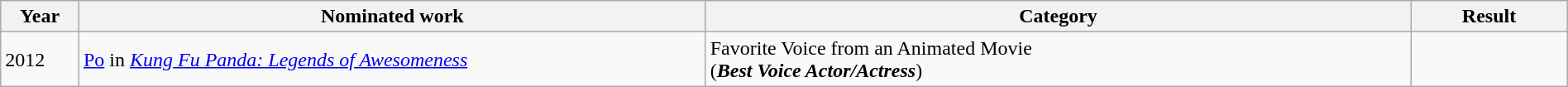<table class="wikitable" width=100%>
<tr>
<th width=5%>Year</th>
<th width=40%>Nominated work</th>
<th width=45%>Category</th>
<th width=10%>Result</th>
</tr>
<tr>
<td>2012</td>
<td><a href='#'>Po</a> in <em><a href='#'>Kung Fu Panda: Legends of Awesomeness</a></em></td>
<td>Favorite Voice from an Animated Movie<br>(<strong><em>Best Voice Actor/Actress</em></strong>)</td>
<td></td>
</tr>
</table>
